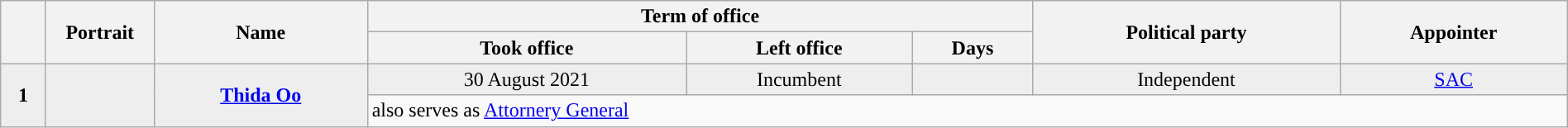<table class="wikitable" style="text-align:center; width:100%; border:1px #AAAAFF solid">
<tr>
<th rowspan="2"></th>
<th rowspan="2" width="80">Portrait</th>
<th rowspan="2">Name</th>
<th colspan="3">Term of office</th>
<th rowspan="2">Political party</th>
<th colspan="1" rowspan="2">Appointer</th>
</tr>
<tr>
<th>Took office</th>
<th>Left office</th>
<th>Days</th>
</tr>
<tr style="background:#EEEEEE">
<td rowspan="2" style="background:"><strong>1</strong></td>
<td rowspan="2"></td>
<td rowspan="2"><strong><a href='#'>Thida Oo</a></strong></td>
<td>30 August 2021</td>
<td>Incumbent</td>
<td></td>
<td>Independent</td>
<td><a href='#'>SAC</a></td>
</tr>
<tr>
<td colspan="5" align="left">also serves as <a href='#'>Attornery General</a></td>
</tr>
</table>
